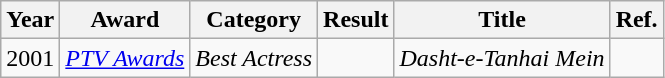<table class="wikitable">
<tr>
<th>Year</th>
<th>Award</th>
<th>Category</th>
<th>Result</th>
<th>Title</th>
<th>Ref.</th>
</tr>
<tr>
<td>2001</td>
<td><em><a href='#'>PTV Awards</a></em></td>
<td><em>Best Actress</em></td>
<td></td>
<td><em>Dasht-e-Tanhai Mein</em></td>
<td></td>
</tr>
</table>
